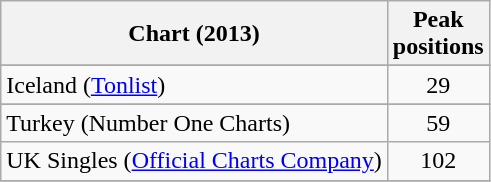<table class="wikitable sortable">
<tr>
<th>Chart (2013)</th>
<th>Peak<br>positions</th>
</tr>
<tr>
</tr>
<tr>
</tr>
<tr>
<td align="left">Iceland (<a href='#'>Tonlist</a>)</td>
<td style="text-align:center;">29</td>
</tr>
<tr>
</tr>
<tr>
</tr>
<tr>
<td>Turkey (Number One Charts)</td>
<td align="center">59</td>
</tr>
<tr>
<td align="left">UK Singles (<a href='#'>Official Charts Company</a>)</td>
<td style="text-align:center;">102</td>
</tr>
<tr>
</tr>
</table>
